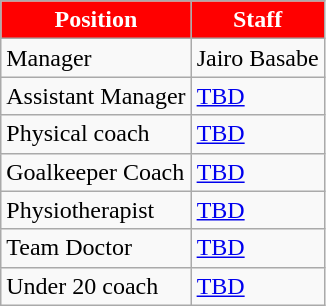<table class="wikitable">
<tr>
<th style="color:White; background:#ff0000;">Position</th>
<th style="color:White; background:#ff0000;">Staff</th>
</tr>
<tr>
<td>Manager</td>
<td> Jairo Basabe</td>
</tr>
<tr>
<td>Assistant Manager</td>
<td> <a href='#'>TBD</a></td>
</tr>
<tr>
<td>Physical coach</td>
<td> <a href='#'>TBD</a></td>
</tr>
<tr>
<td>Goalkeeper Coach</td>
<td> <a href='#'>TBD</a></td>
</tr>
<tr>
<td>Physiotherapist</td>
<td> <a href='#'>TBD</a></td>
</tr>
<tr>
<td>Team Doctor</td>
<td> <a href='#'>TBD</a></td>
</tr>
<tr>
<td>Under 20 coach</td>
<td> <a href='#'>TBD</a></td>
</tr>
</table>
